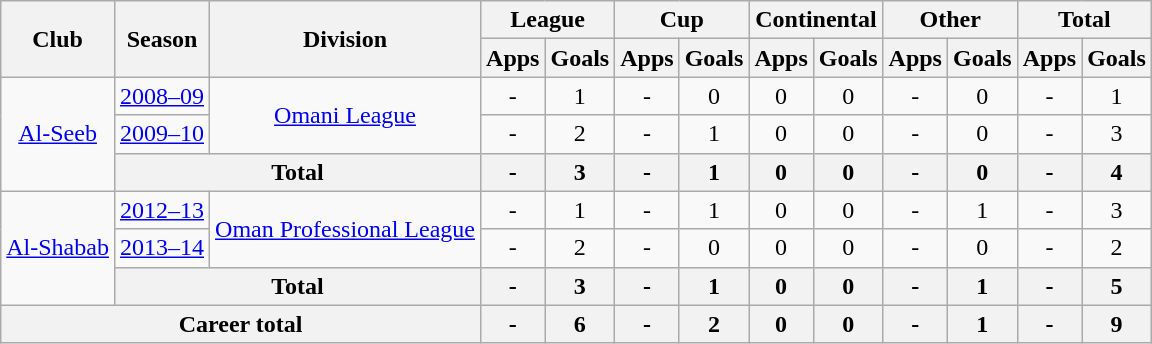<table class="wikitable" style="text-align: center;">
<tr>
<th rowspan="2">Club</th>
<th rowspan="2">Season</th>
<th rowspan="2">Division</th>
<th colspan="2">League</th>
<th colspan="2">Cup</th>
<th colspan="2">Continental</th>
<th colspan="2">Other</th>
<th colspan="2">Total</th>
</tr>
<tr>
<th>Apps</th>
<th>Goals</th>
<th>Apps</th>
<th>Goals</th>
<th>Apps</th>
<th>Goals</th>
<th>Apps</th>
<th>Goals</th>
<th>Apps</th>
<th>Goals</th>
</tr>
<tr>
<td rowspan="3"><a href='#'>Al-Seeb</a></td>
<td><a href='#'>2008–09</a></td>
<td rowspan="2"><a href='#'>Omani League</a></td>
<td>-</td>
<td>1</td>
<td>-</td>
<td>0</td>
<td>0</td>
<td>0</td>
<td>-</td>
<td>0</td>
<td>-</td>
<td>1</td>
</tr>
<tr>
<td><a href='#'>2009–10</a></td>
<td>-</td>
<td>2</td>
<td>-</td>
<td>1</td>
<td>0</td>
<td>0</td>
<td>-</td>
<td>0</td>
<td>-</td>
<td>3</td>
</tr>
<tr>
<th colspan="2">Total</th>
<th>-</th>
<th>3</th>
<th>-</th>
<th>1</th>
<th>0</th>
<th>0</th>
<th>-</th>
<th>0</th>
<th>-</th>
<th>4</th>
</tr>
<tr>
<td rowspan="3"><a href='#'>Al-Shabab</a></td>
<td><a href='#'>2012–13</a></td>
<td rowspan="2"><a href='#'>Oman Professional League</a></td>
<td>-</td>
<td>1</td>
<td>-</td>
<td>1</td>
<td>0</td>
<td>0</td>
<td>-</td>
<td>1</td>
<td>-</td>
<td>3</td>
</tr>
<tr>
<td><a href='#'>2013–14</a></td>
<td>-</td>
<td>2</td>
<td>-</td>
<td>0</td>
<td>0</td>
<td>0</td>
<td>-</td>
<td>0</td>
<td>-</td>
<td>2</td>
</tr>
<tr>
<th colspan="2">Total</th>
<th>-</th>
<th>3</th>
<th>-</th>
<th>1</th>
<th>0</th>
<th>0</th>
<th>-</th>
<th>1</th>
<th>-</th>
<th>5</th>
</tr>
<tr>
<th colspan="3">Career total</th>
<th>-</th>
<th>6</th>
<th>-</th>
<th>2</th>
<th>0</th>
<th>0</th>
<th>-</th>
<th>1</th>
<th>-</th>
<th>9</th>
</tr>
</table>
